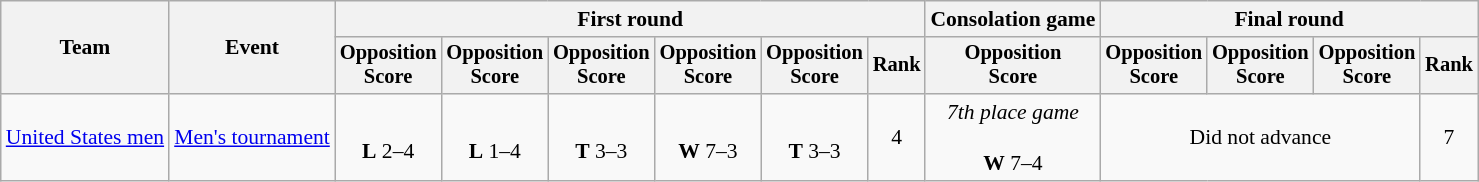<table class=wikitable style=font-size:90%;text-align:center>
<tr>
<th rowspan=2>Team</th>
<th rowspan=2>Event</th>
<th colspan=6>First round</th>
<th>Consolation game</th>
<th colspan=4>Final round</th>
</tr>
<tr style=font-size:95%>
<th>Opposition<br>Score</th>
<th>Opposition<br>Score</th>
<th>Opposition<br>Score</th>
<th>Opposition<br>Score</th>
<th>Opposition<br>Score</th>
<th>Rank</th>
<th>Opposition<br>Score</th>
<th>Opposition<br>Score</th>
<th>Opposition<br>Score</th>
<th>Opposition<br>Score</th>
<th>Rank</th>
</tr>
<tr>
<td align=left><a href='#'>United States men</a></td>
<td align=left><a href='#'>Men's tournament</a></td>
<td><br><strong>L</strong> 2–4</td>
<td><br><strong>L</strong> 1–4</td>
<td><br><strong>T</strong> 3–3</td>
<td><br><strong>W</strong> 7–3</td>
<td><br><strong>T</strong> 3–3</td>
<td>4</td>
<td><em>7th place game</em><br><br><strong>W</strong> 7–4</td>
<td colspan=3>Did not advance</td>
<td>7</td>
</tr>
</table>
